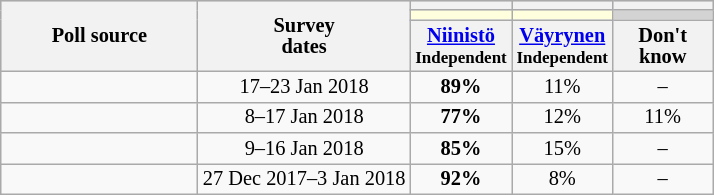<table class="wikitable" style="text-align:center;font-size:85%;line-height:14px;">
<tr bgcolor=lightgray>
<th rowspan="3" style="width:125px;">Poll source</th>
<th rowspan="3">Survey<br>dates</th>
<th style="width:60px;"></th>
<th style="width:60px;"></th>
<th style="width:60px;"></th>
</tr>
<tr>
<td bgcolor=#FFFFDD></td>
<td bgcolor=#FFFFDD></td>
<td bgcolor=lightgray></td>
</tr>
<tr>
<th><a href='#'>Niinistö</a><br><small>Independent</small></th>
<th><a href='#'>Väyrynen</a><br><small>Independent</small></th>
<th>Don't know</th>
</tr>
<tr>
<td></td>
<td>17–23 Jan 2018</td>
<td><strong>89%</strong></td>
<td>11%</td>
<td>–</td>
</tr>
<tr>
<td></td>
<td>8–17 Jan 2018</td>
<td><strong>77%</strong></td>
<td>12%</td>
<td>11%</td>
</tr>
<tr>
<td></td>
<td>9–16 Jan 2018</td>
<td><strong>85%</strong></td>
<td>15%</td>
<td>–</td>
</tr>
<tr>
<td></td>
<td>27 Dec 2017–3 Jan 2018</td>
<td><strong>92%</strong></td>
<td>8%</td>
<td>–</td>
</tr>
</table>
